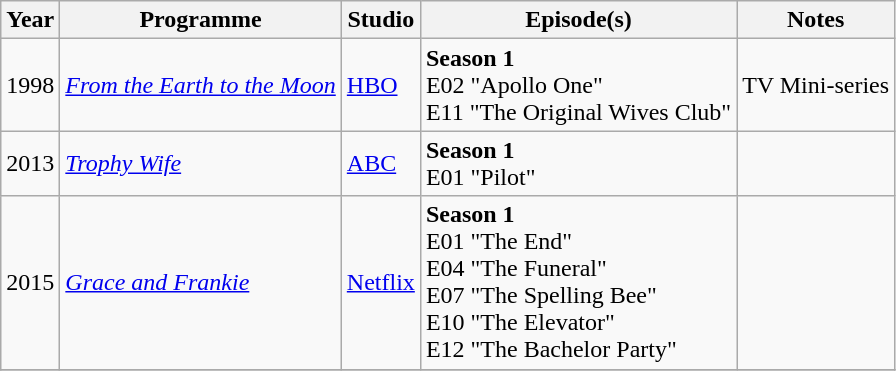<table class="wikitable sortable">
<tr>
<th>Year</th>
<th>Programme</th>
<th>Studio</th>
<th>Episode(s)</th>
<th class="unsortable">Notes</th>
</tr>
<tr>
<td>1998</td>
<td><em><a href='#'>From the Earth to the Moon</a></em></td>
<td><a href='#'>HBO</a></td>
<td><strong>Season 1</strong><br>E02 "Apollo One"<br>E11 "The Original Wives Club"</td>
<td>TV Mini-series</td>
</tr>
<tr>
<td>2013</td>
<td><em><a href='#'>Trophy Wife</a></em></td>
<td><a href='#'>ABC</a></td>
<td><strong>Season 1</strong><br>E01 "Pilot"</td>
<td></td>
</tr>
<tr>
<td>2015</td>
<td><em><a href='#'>Grace and Frankie</a></em></td>
<td><a href='#'>Netflix</a></td>
<td><strong>Season 1</strong><br>E01 "The End"<br>E04 "The Funeral"<br>E07 "The Spelling Bee"<br>E10 "The Elevator"<br>E12 "The Bachelor Party"</td>
<td></td>
</tr>
<tr>
</tr>
</table>
